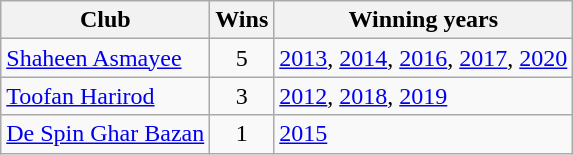<table class="wikitable">
<tr>
<th>Club</th>
<th>Wins</th>
<th>Winning years</th>
</tr>
<tr>
<td><a href='#'>Shaheen Asmayee</a></td>
<td style="text-align:center;">5</td>
<td><a href='#'>2013</a>, <a href='#'>2014</a>, <a href='#'>2016</a>, <a href='#'>2017</a>, <a href='#'>2020</a></td>
</tr>
<tr>
<td><a href='#'>Toofan Harirod</a></td>
<td style="text-align:center;">3</td>
<td><a href='#'>2012</a>, <a href='#'>2018</a>, <a href='#'>2019</a></td>
</tr>
<tr>
<td><a href='#'>De Spin Ghar Bazan</a></td>
<td style="text-align:center;">1</td>
<td><a href='#'>2015</a></td>
</tr>
</table>
